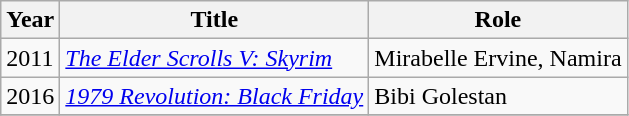<table class="wikitable sortable">
<tr>
<th>Year</th>
<th>Title</th>
<th>Role</th>
</tr>
<tr>
<td>2011</td>
<td><em><a href='#'>The Elder Scrolls V: Skyrim</a></em></td>
<td>Mirabelle Ervine, Namira</td>
</tr>
<tr>
<td>2016</td>
<td><em><a href='#'>1979 Revolution: Black Friday</a></em></td>
<td>Bibi Golestan</td>
</tr>
<tr>
</tr>
</table>
